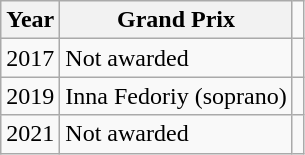<table class="wikitable">
<tr>
<th>Year</th>
<th>Grand Prix</th>
<td></td>
</tr>
<tr>
<td>2017</td>
<td>Not awarded</td>
<td></td>
</tr>
<tr>
<td>2019</td>
<td>Inna Fedoriy (soprano)</td>
<td></td>
</tr>
<tr>
<td>2021</td>
<td>Not awarded</td>
<td></td>
</tr>
</table>
